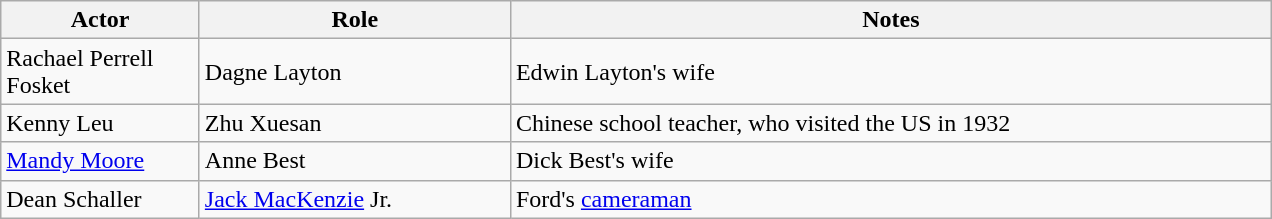<table class="wikitable">
<tr ">
<th style="width:125px;">Actor</th>
<th style="width:200px;">Role</th>
<th style="width:500px;">Notes</th>
</tr>
<tr>
<td>Rachael Perrell Fosket</td>
<td>Dagne Layton</td>
<td>Edwin Layton's wife</td>
</tr>
<tr>
<td>Kenny Leu</td>
<td>Zhu Xuesan</td>
<td>Chinese school teacher, who visited the US in 1932</td>
</tr>
<tr>
<td><a href='#'>Mandy Moore</a></td>
<td>Anne Best</td>
<td>Dick Best's wife<br></td>
</tr>
<tr>
<td>Dean Schaller</td>
<td><a href='#'>Jack MacKenzie</a> Jr.</td>
<td>Ford's <a href='#'>cameraman</a></td>
</tr>
</table>
